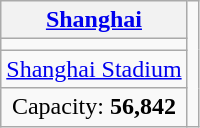<table class="wikitable" style="text-align:center">
<tr>
<th><a href='#'>Shanghai</a></th>
<td rowspan="4"><br></td>
</tr>
<tr>
<td align="center"></td>
</tr>
<tr>
<td><a href='#'>Shanghai Stadium</a></td>
</tr>
<tr>
<td>Capacity: <strong>56,842</strong></td>
</tr>
</table>
